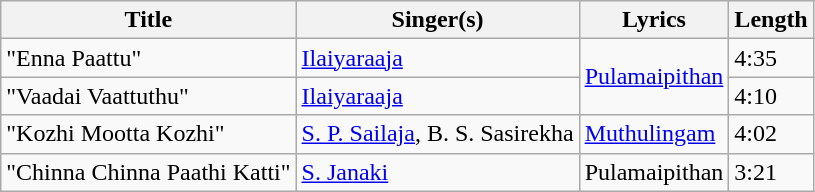<table class="wikitable">
<tr>
<th>Title</th>
<th>Singer(s)</th>
<th>Lyrics</th>
<th>Length</th>
</tr>
<tr>
<td>"Enna Paattu"</td>
<td><a href='#'>Ilaiyaraaja</a></td>
<td rowspan=2><a href='#'>Pulamaipithan</a></td>
<td>4:35</td>
</tr>
<tr>
<td>"Vaadai Vaattuthu"</td>
<td><a href='#'>Ilaiyaraaja</a></td>
<td>4:10</td>
</tr>
<tr>
<td>"Kozhi Mootta Kozhi"</td>
<td><a href='#'>S. P. Sailaja</a>, B. S. Sasirekha</td>
<td><a href='#'>Muthulingam</a></td>
<td>4:02</td>
</tr>
<tr>
<td>"Chinna Chinna Paathi Katti"</td>
<td><a href='#'>S. Janaki</a></td>
<td>Pulamaipithan</td>
<td>3:21</td>
</tr>
</table>
